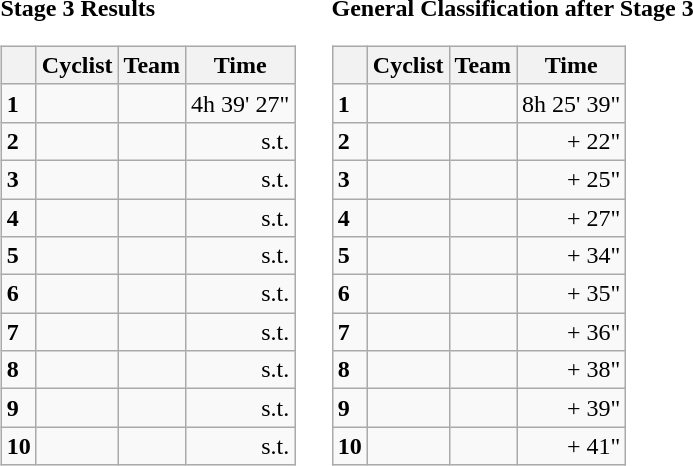<table>
<tr>
<td><strong>Stage 3 Results</strong><br><table class="wikitable">
<tr>
<th></th>
<th>Cyclist</th>
<th>Team</th>
<th>Time</th>
</tr>
<tr>
<td><strong>1</strong></td>
<td></td>
<td></td>
<td align="right">4h 39' 27"</td>
</tr>
<tr>
<td><strong>2</strong></td>
<td></td>
<td></td>
<td align="right">s.t.</td>
</tr>
<tr>
<td><strong>3</strong></td>
<td></td>
<td></td>
<td align="right">s.t.</td>
</tr>
<tr>
<td><strong>4</strong></td>
<td></td>
<td></td>
<td align="right">s.t.</td>
</tr>
<tr>
<td><strong>5</strong></td>
<td></td>
<td></td>
<td align="right">s.t.</td>
</tr>
<tr>
<td><strong>6</strong></td>
<td></td>
<td></td>
<td align="right">s.t.</td>
</tr>
<tr>
<td><strong>7</strong></td>
<td></td>
<td></td>
<td align="right">s.t.</td>
</tr>
<tr>
<td><strong>8</strong></td>
<td></td>
<td></td>
<td align="right">s.t.</td>
</tr>
<tr>
<td><strong>9</strong></td>
<td></td>
<td></td>
<td align="right">s.t.</td>
</tr>
<tr>
<td><strong>10</strong></td>
<td> </td>
<td></td>
<td align="right">s.t.</td>
</tr>
</table>
</td>
<td></td>
<td><strong>General Classification after Stage 3</strong><br><table class="wikitable">
<tr>
<th></th>
<th>Cyclist</th>
<th>Team</th>
<th>Time</th>
</tr>
<tr>
<td><strong>1</strong></td>
<td> </td>
<td></td>
<td align="right">8h 25' 39"</td>
</tr>
<tr>
<td><strong>2</strong></td>
<td></td>
<td></td>
<td align="right">+ 22"</td>
</tr>
<tr>
<td><strong>3</strong></td>
<td></td>
<td></td>
<td align="right">+ 25"</td>
</tr>
<tr>
<td><strong>4</strong></td>
<td></td>
<td></td>
<td align="right">+ 27"</td>
</tr>
<tr>
<td><strong>5</strong></td>
<td> </td>
<td></td>
<td align="right">+ 34"</td>
</tr>
<tr>
<td><strong>6</strong></td>
<td></td>
<td></td>
<td align="right">+ 35"</td>
</tr>
<tr>
<td><strong>7</strong></td>
<td></td>
<td></td>
<td align="right">+ 36"</td>
</tr>
<tr>
<td><strong>8</strong></td>
<td></td>
<td></td>
<td align="right">+ 38"</td>
</tr>
<tr>
<td><strong>9</strong></td>
<td> </td>
<td></td>
<td align="right">+ 39"</td>
</tr>
<tr>
<td><strong>10</strong></td>
<td></td>
<td></td>
<td align="right">+ 41"</td>
</tr>
</table>
</td>
</tr>
</table>
